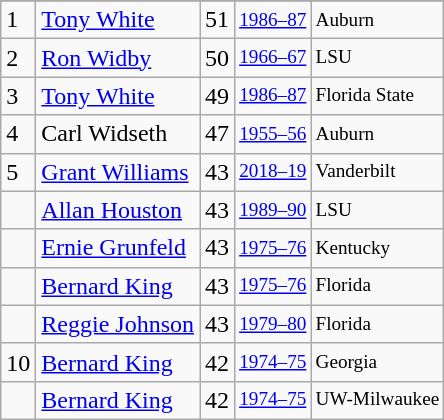<table class="wikitable">
<tr>
</tr>
<tr>
<td>1</td>
<td><a href='#'>Tony White</a></td>
<td>51</td>
<td style="font-size:80%;"><a href='#'>1986–87</a></td>
<td style="font-size:80%;">Auburn</td>
</tr>
<tr>
<td>2</td>
<td><a href='#'>Ron Widby</a></td>
<td>50</td>
<td style="font-size:80%;"><a href='#'>1966–67</a></td>
<td style="font-size:80%;">LSU</td>
</tr>
<tr>
<td>3</td>
<td><a href='#'>Tony White</a></td>
<td>49</td>
<td style="font-size:80%;"><a href='#'>1986–87</a></td>
<td style="font-size:80%;">Florida State</td>
</tr>
<tr>
<td>4</td>
<td>Carl Widseth</td>
<td>47</td>
<td style="font-size:80%;"><a href='#'>1955–56</a></td>
<td style="font-size:80%;">Auburn</td>
</tr>
<tr>
<td>5</td>
<td><a href='#'>Grant Williams</a></td>
<td>43</td>
<td style="font-size:80%;"><a href='#'>2018–19</a></td>
<td style="font-size:80%;">Vanderbilt</td>
</tr>
<tr>
<td></td>
<td><a href='#'>Allan Houston</a></td>
<td>43</td>
<td style="font-size:80%;"><a href='#'>1989–90</a></td>
<td style="font-size:80%;">LSU</td>
</tr>
<tr>
<td></td>
<td><a href='#'>Ernie Grunfeld</a></td>
<td>43</td>
<td style="font-size:80%;"><a href='#'>1975–76</a></td>
<td style="font-size:80%;">Kentucky</td>
</tr>
<tr>
<td></td>
<td><a href='#'>Bernard King</a></td>
<td>43</td>
<td style="font-size:80%;"><a href='#'>1975–76</a></td>
<td style="font-size:80%;">Florida</td>
</tr>
<tr>
<td></td>
<td><a href='#'>Reggie Johnson</a></td>
<td>43</td>
<td style="font-size:80%;"><a href='#'>1979–80</a></td>
<td style="font-size:80%;">Florida</td>
</tr>
<tr>
<td>10</td>
<td><a href='#'>Bernard King</a></td>
<td>42</td>
<td style="font-size:80%;"><a href='#'>1974–75</a></td>
<td style="font-size:80%;">Georgia</td>
</tr>
<tr>
<td></td>
<td><a href='#'>Bernard King</a></td>
<td>42</td>
<td style="font-size:80%;"><a href='#'>1974–75</a></td>
<td style="font-size:80%;">UW-Milwaukee</td>
</tr>
</table>
